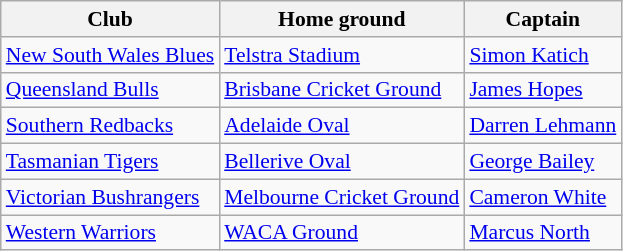<table class="wikitable" style="border-collapse:collapse; font-size:90%;">
<tr>
<th>Club</th>
<th>Home ground</th>
<th>Captain</th>
</tr>
<tr>
<td><a href='#'>New South Wales Blues</a></td>
<td><a href='#'>Telstra Stadium</a></td>
<td><a href='#'>Simon Katich</a></td>
</tr>
<tr>
<td><a href='#'>Queensland Bulls</a></td>
<td><a href='#'>Brisbane Cricket Ground</a></td>
<td><a href='#'>James Hopes</a></td>
</tr>
<tr>
<td><a href='#'>Southern Redbacks</a></td>
<td><a href='#'>Adelaide Oval</a></td>
<td><a href='#'>Darren Lehmann</a></td>
</tr>
<tr>
<td><a href='#'>Tasmanian Tigers</a></td>
<td><a href='#'>Bellerive Oval</a></td>
<td><a href='#'>George Bailey</a></td>
</tr>
<tr>
<td><a href='#'>Victorian Bushrangers</a></td>
<td><a href='#'>Melbourne Cricket Ground</a></td>
<td><a href='#'>Cameron White</a></td>
</tr>
<tr>
<td><a href='#'>Western Warriors</a></td>
<td><a href='#'>WACA Ground</a></td>
<td><a href='#'>Marcus North</a></td>
</tr>
</table>
